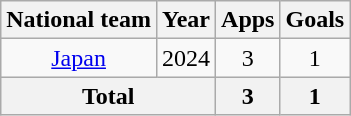<table class="wikitable" style="text-align:center">
<tr>
<th>National team</th>
<th>Year</th>
<th>Apps</th>
<th>Goals</th>
</tr>
<tr>
<td rowspan="1"><a href='#'>Japan</a></td>
<td>2024</td>
<td>3</td>
<td>1</td>
</tr>
<tr>
<th colspan="2">Total</th>
<th>3</th>
<th>1</th>
</tr>
</table>
